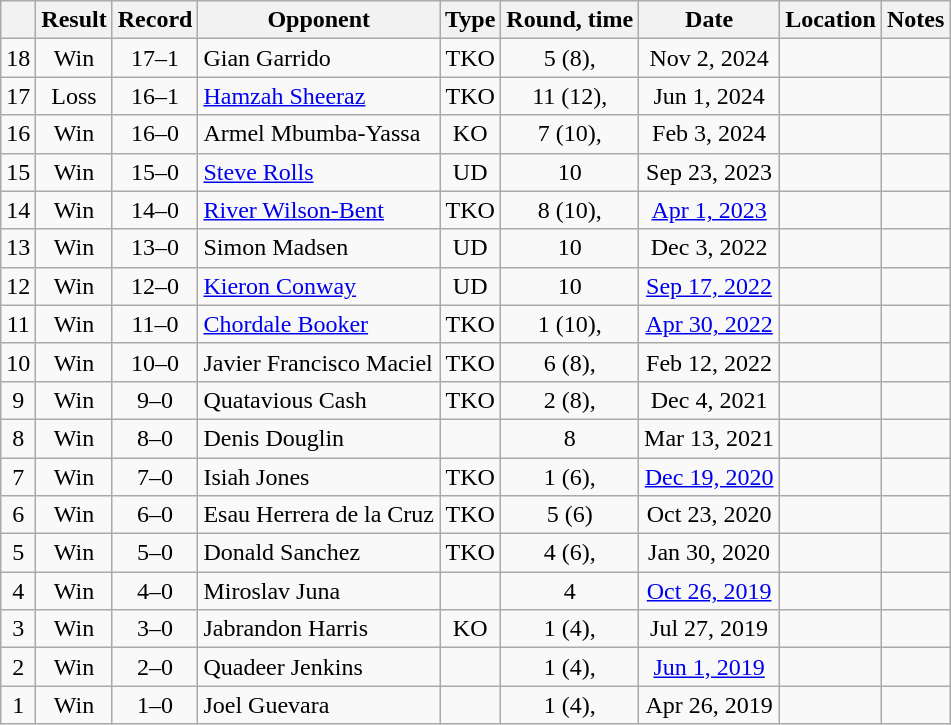<table class="wikitable" style="text-align:center">
<tr>
<th></th>
<th>Result</th>
<th>Record</th>
<th>Opponent</th>
<th>Type</th>
<th>Round, time</th>
<th>Date</th>
<th>Location</th>
<th>Notes</th>
</tr>
<tr>
<td>18</td>
<td>Win</td>
<td>17–1</td>
<td style="text-align:left;">Gian Garrido</td>
<td>TKO</td>
<td>5 (8), </td>
<td>Nov 2, 2024</td>
<td style="text-align:left;"></td>
<td></td>
</tr>
<tr>
<td>17</td>
<td>Loss</td>
<td>16–1</td>
<td style="text-align:left;"><a href='#'>Hamzah Sheeraz</a></td>
<td>TKO</td>
<td>11 (12), </td>
<td>Jun 1, 2024</td>
<td style="text-align:left;"></td>
<td align=left></td>
</tr>
<tr>
<td>16</td>
<td>Win</td>
<td>16–0</td>
<td style="text-align:left;">Armel Mbumba-Yassa</td>
<td>KO</td>
<td>7 (10), </td>
<td>Feb 3, 2024</td>
<td style="text-align:left;"></td>
<td></td>
</tr>
<tr>
<td>15</td>
<td>Win</td>
<td>15–0</td>
<td style="text-align:left;"><a href='#'>Steve Rolls</a></td>
<td>UD</td>
<td>10</td>
<td>Sep 23, 2023</td>
<td style="text-align:left;"></td>
<td align=left></td>
</tr>
<tr>
<td>14</td>
<td>Win</td>
<td>14–0</td>
<td style="text-align:left;"><a href='#'>River Wilson-Bent</a></td>
<td>TKO</td>
<td>8 (10), </td>
<td><a href='#'>Apr 1, 2023</a></td>
<td style="text-align:left;"></td>
<td></td>
</tr>
<tr>
<td>13</td>
<td>Win</td>
<td>13–0</td>
<td style="text-align:left;">Simon Madsen</td>
<td>UD</td>
<td>10</td>
<td>Dec 3, 2022</td>
<td style="text-align:left;"></td>
<td></td>
</tr>
<tr>
<td>12</td>
<td>Win</td>
<td>12–0</td>
<td style="text-align:left;"><a href='#'>Kieron Conway</a></td>
<td>UD</td>
<td>10</td>
<td><a href='#'>Sep 17, 2022</a></td>
<td style="text-align:left;"></td>
<td></td>
</tr>
<tr>
<td>11</td>
<td>Win</td>
<td>11–0</td>
<td style="text-align:left;"><a href='#'>Chordale Booker</a></td>
<td>TKO</td>
<td>1 (10), </td>
<td><a href='#'>Apr 30, 2022</a></td>
<td style="text-align:left;"></td>
<td></td>
</tr>
<tr>
<td>10</td>
<td>Win</td>
<td>10–0</td>
<td style="text-align:left;">Javier Francisco Maciel</td>
<td>TKO</td>
<td>6 (8), </td>
<td>Feb 12, 2022</td>
<td style="text-align:left;"></td>
<td></td>
</tr>
<tr>
<td>9</td>
<td>Win</td>
<td>9–0</td>
<td style="text-align:left;">Quatavious Cash</td>
<td>TKO</td>
<td>2 (8), </td>
<td>Dec 4, 2021</td>
<td style="text-align:left;"></td>
<td></td>
</tr>
<tr>
<td>8</td>
<td>Win</td>
<td>8–0</td>
<td style="text-align:left;">Denis Douglin</td>
<td></td>
<td>8</td>
<td>Mar 13, 2021</td>
<td style="text-align:left;"></td>
<td></td>
</tr>
<tr>
<td>7</td>
<td>Win</td>
<td>7–0</td>
<td style="text-align:left;">Isiah Jones</td>
<td>TKO</td>
<td>1 (6), </td>
<td><a href='#'>Dec 19, 2020</a></td>
<td style="text-align:left;"></td>
<td></td>
</tr>
<tr>
<td>6</td>
<td>Win</td>
<td>6–0</td>
<td style="text-align:left;">Esau Herrera de la Cruz</td>
<td>TKO</td>
<td>5 (6)</td>
<td>Oct 23, 2020</td>
<td style="text-align:left;"></td>
<td></td>
</tr>
<tr>
<td>5</td>
<td>Win</td>
<td>5–0</td>
<td style="text-align:left;">Donald Sanchez</td>
<td>TKO</td>
<td>4 (6), </td>
<td>Jan 30, 2020</td>
<td style="text-align:left;"></td>
<td></td>
</tr>
<tr>
<td>4</td>
<td>Win</td>
<td>4–0</td>
<td style="text-align:left;">Miroslav Juna</td>
<td></td>
<td>4</td>
<td><a href='#'>Oct 26, 2019</a></td>
<td style="text-align:left;"></td>
<td></td>
</tr>
<tr>
<td>3</td>
<td>Win</td>
<td>3–0</td>
<td style="text-align:left;">Jabrandon Harris</td>
<td>KO</td>
<td>1 (4), </td>
<td>Jul 27, 2019</td>
<td style="text-align:left;"></td>
<td></td>
</tr>
<tr>
<td>2</td>
<td>Win</td>
<td>2–0</td>
<td style="text-align:left;">Quadeer Jenkins</td>
<td></td>
<td>1 (4), </td>
<td><a href='#'>Jun 1, 2019</a></td>
<td style="text-align:left;"></td>
<td></td>
</tr>
<tr>
<td>1</td>
<td>Win</td>
<td>1–0</td>
<td style="text-align:left;">Joel Guevara</td>
<td></td>
<td>1 (4), </td>
<td>Apr 26, 2019</td>
<td style="text-align:left;"></td>
<td></td>
</tr>
</table>
